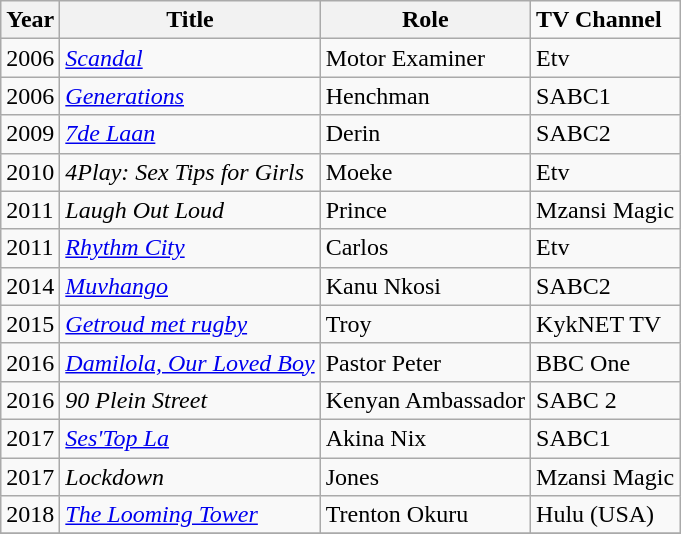<table class="wikitable sortable">
<tr>
<th>Year</th>
<th>Title</th>
<th>Role</th>
<td><strong>TV Channel</strong></td>
</tr>
<tr>
<td>2006</td>
<td><em><a href='#'>Scandal</a></em></td>
<td>Motor Examiner</td>
<td>Etv</td>
</tr>
<tr>
<td>2006</td>
<td><em><a href='#'>Generations</a></em></td>
<td>Henchman</td>
<td>SABC1</td>
</tr>
<tr>
<td>2009</td>
<td><em><a href='#'>7de Laan</a></em></td>
<td>Derin</td>
<td>SABC2</td>
</tr>
<tr>
<td>2010</td>
<td><em>4Play: Sex Tips for Girls</em></td>
<td>Moeke</td>
<td>Etv</td>
</tr>
<tr>
<td>2011</td>
<td><em>Laugh Out Loud</em>  </td>
<td>Prince</td>
<td>Mzansi Magic</td>
</tr>
<tr>
<td>2011</td>
<td><em><a href='#'>Rhythm City</a></em></td>
<td>Carlos</td>
<td>Etv</td>
</tr>
<tr>
<td>2014</td>
<td><em><a href='#'>Muvhango</a></em> </td>
<td>Kanu Nkosi</td>
<td>SABC2</td>
</tr>
<tr>
<td>2015</td>
<td><em><a href='#'>Getroud met rugby</a></em> </td>
<td>Troy</td>
<td>KykNET TV</td>
</tr>
<tr>
<td>2016</td>
<td><em><a href='#'>Damilola, Our Loved Boy</a></em></td>
<td>Pastor Peter</td>
<td>BBC One</td>
</tr>
<tr>
<td>2016</td>
<td><em>90 Plein Street</em> </td>
<td>Kenyan Ambassador</td>
<td>SABC 2</td>
</tr>
<tr>
<td>2017</td>
<td><em><a href='#'>Ses'Top La</a></em></td>
<td>Akina Nix</td>
<td>SABC1</td>
</tr>
<tr>
<td>2017</td>
<td><em>Lockdown</em> </td>
<td>Jones</td>
<td>Mzansi Magic</td>
</tr>
<tr>
<td>2018</td>
<td><em><a href='#'>The Looming Tower</a></em></td>
<td>Trenton Okuru</td>
<td>Hulu (USA)</td>
</tr>
<tr>
</tr>
</table>
